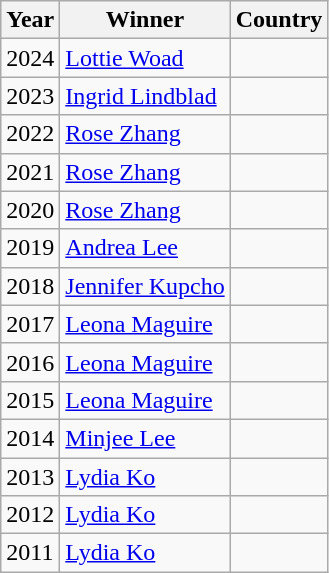<table class="wikitable">
<tr>
<th>Year</th>
<th>Winner</th>
<th>Country</th>
</tr>
<tr>
<td>2024</td>
<td><a href='#'>Lottie Woad</a></td>
<td></td>
</tr>
<tr>
<td>2023</td>
<td><a href='#'>Ingrid Lindblad</a></td>
<td></td>
</tr>
<tr>
<td>2022</td>
<td><a href='#'>Rose Zhang</a></td>
<td></td>
</tr>
<tr>
<td>2021</td>
<td><a href='#'>Rose Zhang</a></td>
<td></td>
</tr>
<tr>
<td>2020</td>
<td><a href='#'>Rose Zhang</a></td>
<td></td>
</tr>
<tr>
<td>2019</td>
<td><a href='#'>Andrea Lee</a></td>
<td></td>
</tr>
<tr>
<td>2018</td>
<td><a href='#'>Jennifer Kupcho</a></td>
<td></td>
</tr>
<tr>
<td>2017</td>
<td><a href='#'>Leona Maguire</a></td>
<td></td>
</tr>
<tr>
<td>2016</td>
<td><a href='#'>Leona Maguire</a></td>
<td></td>
</tr>
<tr>
<td>2015</td>
<td><a href='#'>Leona Maguire</a></td>
<td></td>
</tr>
<tr>
<td>2014</td>
<td><a href='#'>Minjee Lee</a></td>
<td></td>
</tr>
<tr>
<td>2013</td>
<td><a href='#'>Lydia Ko</a></td>
<td></td>
</tr>
<tr>
<td>2012</td>
<td><a href='#'>Lydia Ko</a></td>
<td></td>
</tr>
<tr>
<td>2011</td>
<td><a href='#'>Lydia Ko</a></td>
<td></td>
</tr>
</table>
